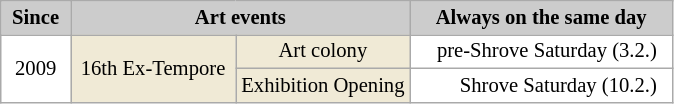<table class="wikitable plainrowheaders" cellpadding="3" cellspacing="0" border="1" style="background:#fff; font-size:86%; line-height:16px; border:grey solid 1px; border-collapse:collapse;">
<tr>
<th scope="col" style="background:#ccc; width:40px;">Since</th>
<th scope="col" style="background:#ccc; width:220px;" colspan=2>Art events</th>
<th scope="col" style="background:#ccc; width:168px;">Always on the same day</th>
</tr>
<tr>
<td align=center rowspan=2>2009</td>
<td align=center bgcolor=#F0EAD6 rowspan=2>16th Ex-Tempore</td>
<td align=center bgcolor=#F0EAD6 bgcolor=#F0EAD6 width=110>Art colony</td>
<td align=right>pre-Shrove Saturday (3.2.)  </td>
</tr>
<tr>
<td align=center bgcolor=#F0EAD6 width=110>Exhibition Opening</td>
<td align=right>Shrove Saturday (10.2.)  </td>
</tr>
</table>
